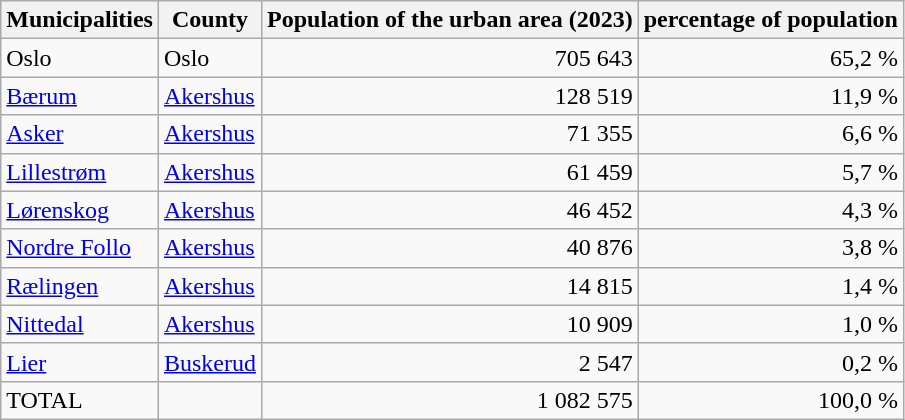<table class="wikitable sortable">
<tr>
<th>Municipalities</th>
<th>County</th>
<th>Population of the urban area (2023)</th>
<th>percentage of population</th>
</tr>
<tr>
<td>Oslo</td>
<td>Oslo</td>
<td align="right">705 643</td>
<td align="right">65,2 %</td>
</tr>
<tr>
<td><a href='#'>Bærum</a></td>
<td><a href='#'>Akershus</a></td>
<td align="right">128 519</td>
<td align="right">11,9 %</td>
</tr>
<tr>
<td><a href='#'>Asker</a></td>
<td><a href='#'>Akershus</a></td>
<td align="right">71 355</td>
<td align="right">6,6 %</td>
</tr>
<tr>
<td><a href='#'>Lillestrøm</a></td>
<td><a href='#'>Akershus</a></td>
<td align="right">61 459</td>
<td align="right">5,7 %</td>
</tr>
<tr>
<td><a href='#'>Lørenskog</a></td>
<td><a href='#'>Akershus</a></td>
<td align="right">46 452</td>
<td align="right">4,3 %</td>
</tr>
<tr>
<td><a href='#'>Nordre Follo</a></td>
<td><a href='#'>Akershus</a></td>
<td align="right">40 876</td>
<td align="right">3,8 %</td>
</tr>
<tr>
<td><a href='#'>Rælingen</a></td>
<td><a href='#'>Akershus</a></td>
<td align="right">14 815</td>
<td align="right">1,4 %</td>
</tr>
<tr>
<td><a href='#'>Nittedal</a></td>
<td><a href='#'>Akershus</a></td>
<td align="right">10 909</td>
<td align="right">1,0 %</td>
</tr>
<tr>
<td><a href='#'>Lier</a></td>
<td><a href='#'>Buskerud</a></td>
<td align="right">2 547</td>
<td align="right">0,2 %</td>
</tr>
<tr>
<td>TOTAL</td>
<td></td>
<td align="right">1 082 575</td>
<td align="right">100,0 %</td>
</tr>
</table>
